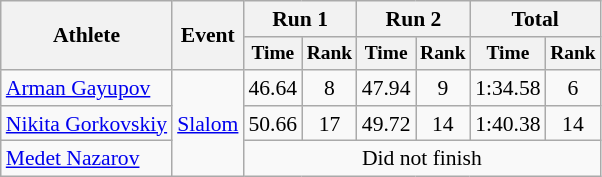<table class="wikitable" style="font-size:90%">
<tr>
<th rowspan=2>Athlete</th>
<th rowspan=2>Event</th>
<th colspan=2>Run 1</th>
<th colspan=2>Run 2</th>
<th colspan=2>Total</th>
</tr>
<tr style="font-size:90%">
<th>Time</th>
<th>Rank</th>
<th>Time</th>
<th>Rank</th>
<th>Time</th>
<th>Rank</th>
</tr>
<tr align=center>
<td align=left><a href='#'>Arman Gayupov</a></td>
<td align=left rowspan=3><a href='#'>Slalom</a></td>
<td>46.64</td>
<td>8</td>
<td>47.94</td>
<td>9</td>
<td>1:34.58</td>
<td>6</td>
</tr>
<tr align=center>
<td align=left><a href='#'>Nikita Gorkovskiy</a></td>
<td>50.66</td>
<td>17</td>
<td>49.72</td>
<td>14</td>
<td>1:40.38</td>
<td>14</td>
</tr>
<tr align=center>
<td align=left><a href='#'>Medet Nazarov</a></td>
<td colspan=6>Did not finish</td>
</tr>
</table>
